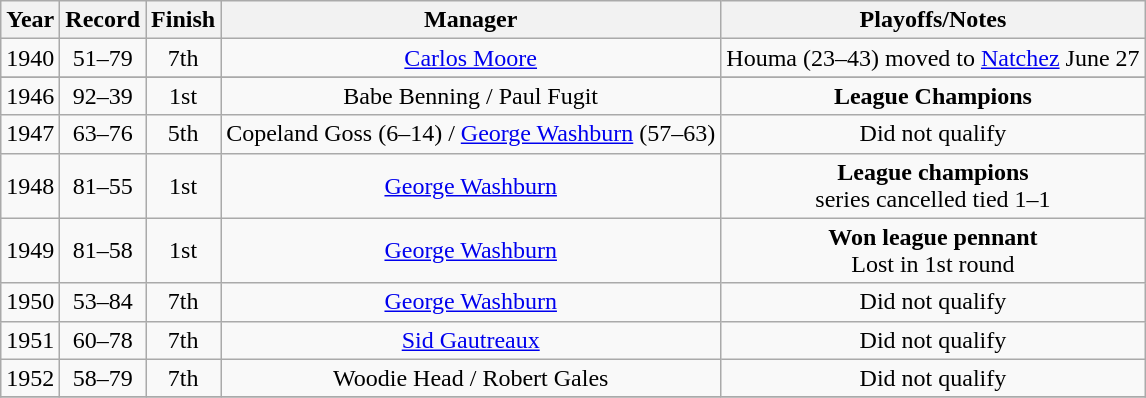<table class="wikitable" style="text-align:center">
<tr>
<th>Year</th>
<th>Record</th>
<th>Finish</th>
<th>Manager</th>
<th>Playoffs/Notes</th>
</tr>
<tr align=center>
<td>1940</td>
<td>51–79</td>
<td>7th</td>
<td><a href='#'>Carlos Moore</a></td>
<td>Houma (23–43) moved to <a href='#'>Natchez</a> June 27</td>
</tr>
<tr align=center>
</tr>
<tr>
</tr>
<tr align=center>
<td>1946</td>
<td>92–39</td>
<td>1st</td>
<td>Babe Benning / Paul Fugit</td>
<td><strong>League Champions</strong></td>
</tr>
<tr align=center>
<td>1947</td>
<td>63–76</td>
<td>5th</td>
<td>Copeland Goss (6–14) / <a href='#'>George Washburn</a> (57–63)</td>
<td>Did not qualify</td>
</tr>
<tr align=center>
<td>1948</td>
<td>81–55</td>
<td>1st</td>
<td><a href='#'>George Washburn</a></td>
<td><strong>League champions</strong><br>series cancelled tied 1–1</td>
</tr>
<tr align=center>
<td>1949</td>
<td>81–58</td>
<td>1st</td>
<td><a href='#'>George Washburn</a></td>
<td><strong>Won league pennant</strong><br>Lost in 1st round</td>
</tr>
<tr align=center>
<td>1950</td>
<td>53–84</td>
<td>7th</td>
<td><a href='#'>George Washburn</a></td>
<td>Did not qualify</td>
</tr>
<tr align=center>
<td>1951</td>
<td>60–78</td>
<td>7th</td>
<td><a href='#'>Sid Gautreaux</a></td>
<td>Did not qualify</td>
</tr>
<tr align=center>
<td>1952</td>
<td>58–79</td>
<td>7th</td>
<td>Woodie Head / Robert Gales</td>
<td>Did not qualify</td>
</tr>
<tr align=center>
</tr>
</table>
